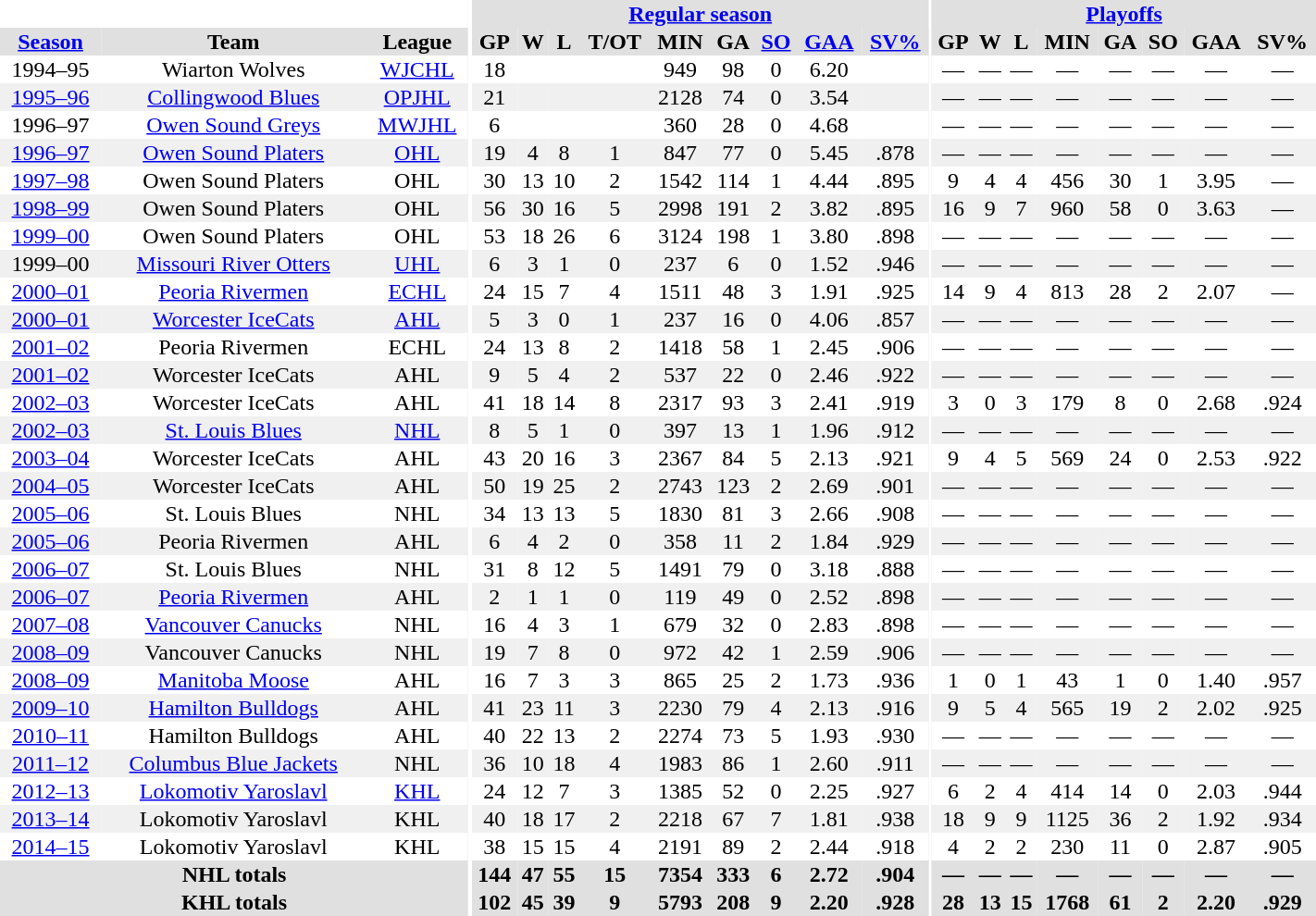<table border="0" cellpadding="1" cellspacing="0" style="text-align:center; width:75%">
<tr ALIGN="center" bgcolor="#e0e0e0">
<th align="center" colspan="3" bgcolor="#ffffff"></th>
<th align="center" rowspan="99" bgcolor="#ffffff"></th>
<th align="center" colspan="9" bgcolor="#e0e0e0"><a href='#'>Regular season</a></th>
<th align="center" rowspan="99" bgcolor="#ffffff"></th>
<th align="center" colspan="8" bgcolor="#e0e0e0"><a href='#'>Playoffs</a></th>
</tr>
<tr ALIGN="center" bgcolor="#e0e0e0">
<th><a href='#'>Season</a></th>
<th>Team</th>
<th>League</th>
<th>GP</th>
<th>W</th>
<th>L</th>
<th>T/OT</th>
<th>MIN</th>
<th>GA</th>
<th><a href='#'>SO</a></th>
<th><a href='#'>GAA</a></th>
<th><a href='#'>SV%</a></th>
<th>GP</th>
<th>W</th>
<th>L</th>
<th>MIN</th>
<th>GA</th>
<th>SO</th>
<th>GAA</th>
<th>SV%</th>
</tr>
<tr ALIGN="center">
<td>1994–95</td>
<td>Wiarton Wolves</td>
<td><a href='#'>WJCHL</a></td>
<td align="center">18</td>
<td align="center"></td>
<td align="center"></td>
<td align="center"></td>
<td align="center">949</td>
<td align="center">98</td>
<td align="center">0</td>
<td align="center">6.20</td>
<td align="center"></td>
<td>—</td>
<td>—</td>
<td>—</td>
<td>—</td>
<td>—</td>
<td>—</td>
<td>—</td>
<td>—</td>
</tr>
<tr ALIGN="center" bgcolor="#f0f0f0">
<td><a href='#'>1995–96</a></td>
<td><a href='#'>Collingwood Blues</a></td>
<td><a href='#'>OPJHL</a></td>
<td align="center">21</td>
<td align="center"></td>
<td align="center"></td>
<td align="center"></td>
<td align="center">2128</td>
<td align="center">74</td>
<td align="center">0</td>
<td align="center">3.54</td>
<td align="center"></td>
<td>—</td>
<td>—</td>
<td>—</td>
<td>—</td>
<td>—</td>
<td>—</td>
<td>—</td>
<td>—</td>
</tr>
<tr ALIGN="center">
<td>1996–97</td>
<td><a href='#'>Owen Sound Greys</a></td>
<td><a href='#'>MWJHL</a></td>
<td align="center">6</td>
<td align="center"></td>
<td align="center"></td>
<td align="center"></td>
<td align="center">360</td>
<td align="center">28</td>
<td align="center">0</td>
<td align="center">4.68</td>
<td align="center"></td>
<td>—</td>
<td>—</td>
<td>—</td>
<td>—</td>
<td>—</td>
<td>—</td>
<td>—</td>
<td>—</td>
</tr>
<tr ALIGN="center"  bgcolor="#f0f0f0">
<td><a href='#'>1996–97</a></td>
<td><a href='#'>Owen Sound Platers</a></td>
<td><a href='#'>OHL</a></td>
<td align="center">19</td>
<td align="center">4</td>
<td align="center">8</td>
<td align="center">1</td>
<td align="center">847</td>
<td align="center">77</td>
<td align="center">0</td>
<td align="center">5.45</td>
<td align="center">.878</td>
<td>—</td>
<td>—</td>
<td>—</td>
<td>—</td>
<td>—</td>
<td>—</td>
<td>—</td>
<td>—</td>
</tr>
<tr ALIGN="center">
<td><a href='#'>1997–98</a></td>
<td>Owen Sound Platers</td>
<td>OHL</td>
<td align="center">30</td>
<td align="center">13</td>
<td align="center">10</td>
<td align="center">2</td>
<td align="center">1542</td>
<td align="center">114</td>
<td align="center">1</td>
<td align="center">4.44</td>
<td align="center">.895</td>
<td>9</td>
<td>4</td>
<td>4</td>
<td>456</td>
<td>30</td>
<td>1</td>
<td>3.95</td>
<td>—</td>
</tr>
<tr ALIGN="center"  bgcolor="#f0f0f0">
<td><a href='#'>1998–99</a></td>
<td>Owen Sound Platers</td>
<td>OHL</td>
<td align="center">56</td>
<td align="center">30</td>
<td align="center">16</td>
<td align="center">5</td>
<td align="center">2998</td>
<td align="center">191</td>
<td align="center">2</td>
<td align="center">3.82</td>
<td align="center">.895</td>
<td>16</td>
<td>9</td>
<td>7</td>
<td>960</td>
<td>58</td>
<td>0</td>
<td>3.63</td>
<td>—</td>
</tr>
<tr ALIGN="center">
<td><a href='#'>1999–00</a></td>
<td>Owen Sound Platers</td>
<td>OHL</td>
<td align="center">53</td>
<td align="center">18</td>
<td align="center">26</td>
<td align="center">6</td>
<td align="center">3124</td>
<td align="center">198</td>
<td align="center">1</td>
<td align="center">3.80</td>
<td align="center">.898</td>
<td>—</td>
<td>—</td>
<td>—</td>
<td>—</td>
<td>—</td>
<td>—</td>
<td>—</td>
<td>—</td>
</tr>
<tr ALIGN="center" bgcolor="#f0f0f0">
<td>1999–00</td>
<td><a href='#'>Missouri River Otters</a></td>
<td><a href='#'>UHL</a></td>
<td align="center">6</td>
<td align="center">3</td>
<td align="center">1</td>
<td align="center">0</td>
<td align="center">237</td>
<td align="center">6</td>
<td align="center">0</td>
<td align="center">1.52</td>
<td align="center">.946</td>
<td>—</td>
<td>—</td>
<td>—</td>
<td>—</td>
<td>—</td>
<td>—</td>
<td>—</td>
<td>—</td>
</tr>
<tr ALIGN="center">
<td><a href='#'>2000–01</a></td>
<td><a href='#'>Peoria Rivermen</a></td>
<td><a href='#'>ECHL</a></td>
<td align="center">24</td>
<td align="center">15</td>
<td align="center">7</td>
<td align="center">4</td>
<td align="center">1511</td>
<td align="center">48</td>
<td align="center">3</td>
<td align="center">1.91</td>
<td align="center">.925</td>
<td>14</td>
<td>9</td>
<td>4</td>
<td>813</td>
<td>28</td>
<td>2</td>
<td>2.07</td>
<td>—</td>
</tr>
<tr ALIGN="center"  bgcolor="#f0f0f0">
<td><a href='#'>2000–01</a></td>
<td><a href='#'>Worcester IceCats</a></td>
<td><a href='#'>AHL</a></td>
<td align="center">5</td>
<td align="center">3</td>
<td align="center">0</td>
<td align="center">1</td>
<td align="center">237</td>
<td align="center">16</td>
<td align="center">0</td>
<td align="center">4.06</td>
<td align="center">.857</td>
<td>—</td>
<td>—</td>
<td>—</td>
<td>—</td>
<td>—</td>
<td>—</td>
<td>—</td>
<td>—</td>
</tr>
<tr ALIGN="center">
<td><a href='#'>2001–02</a></td>
<td>Peoria Rivermen</td>
<td>ECHL</td>
<td align="center">24</td>
<td align="center">13</td>
<td align="center">8</td>
<td align="center">2</td>
<td align="center">1418</td>
<td align="center">58</td>
<td align="center">1</td>
<td align="center">2.45</td>
<td align="center">.906</td>
<td>—</td>
<td>—</td>
<td>—</td>
<td>—</td>
<td>—</td>
<td>—</td>
<td>—</td>
<td>—</td>
</tr>
<tr ALIGN="center" bgcolor="#f0f0f0">
<td><a href='#'>2001–02</a></td>
<td>Worcester IceCats</td>
<td>AHL</td>
<td align="center">9</td>
<td align="center">5</td>
<td align="center">4</td>
<td align="center">2</td>
<td align="center">537</td>
<td align="center">22</td>
<td align="center">0</td>
<td align="center">2.46</td>
<td align="center">.922</td>
<td>—</td>
<td>—</td>
<td>—</td>
<td>—</td>
<td>—</td>
<td>—</td>
<td>—</td>
<td>—</td>
</tr>
<tr ALIGN="center">
<td><a href='#'>2002–03</a></td>
<td>Worcester IceCats</td>
<td>AHL</td>
<td align="center">41</td>
<td align="center">18</td>
<td align="center">14</td>
<td align="center">8</td>
<td align="center">2317</td>
<td align="center">93</td>
<td align="center">3</td>
<td align="center">2.41</td>
<td align="center">.919</td>
<td>3</td>
<td>0</td>
<td>3</td>
<td>179</td>
<td>8</td>
<td>0</td>
<td>2.68</td>
<td>.924</td>
</tr>
<tr ALIGN="center"  bgcolor="#f0f0f0">
<td><a href='#'>2002–03</a></td>
<td><a href='#'>St. Louis Blues</a></td>
<td><a href='#'>NHL</a></td>
<td align="center">8</td>
<td align="center">5</td>
<td align="center">1</td>
<td align="center">0</td>
<td align="center">397</td>
<td align="center">13</td>
<td align="center">1</td>
<td align="center">1.96</td>
<td align="center">.912</td>
<td>—</td>
<td>—</td>
<td>—</td>
<td>—</td>
<td>—</td>
<td>—</td>
<td>—</td>
<td>—</td>
</tr>
<tr ALIGN="center">
<td><a href='#'>2003–04</a></td>
<td>Worcester IceCats</td>
<td>AHL</td>
<td align="center">43</td>
<td align="center">20</td>
<td align="center">16</td>
<td align="center">3</td>
<td align="center">2367</td>
<td align="center">84</td>
<td align="center">5</td>
<td align="center">2.13</td>
<td align="center">.921</td>
<td>9</td>
<td>4</td>
<td>5</td>
<td>569</td>
<td>24</td>
<td>0</td>
<td>2.53</td>
<td>.922</td>
</tr>
<tr ALIGN="center"  bgcolor="#f0f0f0">
<td><a href='#'>2004–05</a></td>
<td>Worcester IceCats</td>
<td>AHL</td>
<td align="center">50</td>
<td align="center">19</td>
<td align="center">25</td>
<td align="center">2</td>
<td align="center">2743</td>
<td align="center">123</td>
<td align="center">2</td>
<td align="center">2.69</td>
<td align="center">.901</td>
<td>—</td>
<td>—</td>
<td>—</td>
<td>—</td>
<td>—</td>
<td>—</td>
<td>—</td>
<td>—</td>
</tr>
<tr ALIGN="center">
<td><a href='#'>2005–06</a></td>
<td>St. Louis Blues</td>
<td>NHL</td>
<td align="center">34</td>
<td align="center">13</td>
<td align="center">13</td>
<td align="center">5</td>
<td align="center">1830</td>
<td align="center">81</td>
<td align="center">3</td>
<td align="center">2.66</td>
<td align="center">.908</td>
<td>—</td>
<td>—</td>
<td>—</td>
<td>—</td>
<td>—</td>
<td>—</td>
<td>—</td>
<td>—</td>
</tr>
<tr ALIGN="center" bgcolor="#f0f0f0">
<td><a href='#'>2005–06</a></td>
<td>Peoria Rivermen</td>
<td>AHL</td>
<td align="center">6</td>
<td align="center">4</td>
<td align="center">2</td>
<td align="center">0</td>
<td align="center">358</td>
<td align="center">11</td>
<td align="center">2</td>
<td align="center">1.84</td>
<td align="center">.929</td>
<td>—</td>
<td>—</td>
<td>—</td>
<td>—</td>
<td>—</td>
<td>—</td>
<td>—</td>
<td>—</td>
</tr>
<tr ALIGN="center">
<td><a href='#'>2006–07</a></td>
<td>St. Louis Blues</td>
<td>NHL</td>
<td align="center">31</td>
<td align="center">8</td>
<td align="center">12</td>
<td align="center">5</td>
<td align="center">1491</td>
<td align="center">79</td>
<td align="center">0</td>
<td align="center">3.18</td>
<td align="center">.888</td>
<td>—</td>
<td>—</td>
<td>—</td>
<td>—</td>
<td>—</td>
<td>—</td>
<td>—</td>
<td>—</td>
</tr>
<tr ALIGN="center"  bgcolor="#f0f0f0">
<td><a href='#'>2006–07</a></td>
<td><a href='#'>Peoria Rivermen</a></td>
<td>AHL</td>
<td align="center">2</td>
<td align="center">1</td>
<td align="center">1</td>
<td align="center">0</td>
<td align="center">119</td>
<td align="center">49</td>
<td align="center">0</td>
<td align="center">2.52</td>
<td align="center">.898</td>
<td>—</td>
<td>—</td>
<td>—</td>
<td>—</td>
<td>—</td>
<td>—</td>
<td>—</td>
<td>—</td>
</tr>
<tr ALIGN="center">
<td><a href='#'>2007–08</a></td>
<td><a href='#'>Vancouver Canucks</a></td>
<td>NHL</td>
<td align="center">16</td>
<td align="center">4</td>
<td align="center">3</td>
<td align="center">1</td>
<td align="center">679</td>
<td align="center">32</td>
<td align="center">0</td>
<td align="center">2.83</td>
<td align="center">.898</td>
<td>—</td>
<td>—</td>
<td>—</td>
<td>—</td>
<td>—</td>
<td>—</td>
<td>—</td>
<td>—</td>
</tr>
<tr ALIGN="center"  bgcolor="#f0f0f0">
<td><a href='#'>2008–09</a></td>
<td>Vancouver Canucks</td>
<td>NHL</td>
<td align="center">19</td>
<td align="center">7</td>
<td align="center">8</td>
<td align="center">0</td>
<td align="center">972</td>
<td align="center">42</td>
<td align="center">1</td>
<td align="center">2.59</td>
<td align="center">.906</td>
<td>—</td>
<td>—</td>
<td>—</td>
<td>—</td>
<td>—</td>
<td>—</td>
<td>—</td>
<td>—</td>
</tr>
<tr ALIGN="center">
<td><a href='#'>2008–09</a></td>
<td><a href='#'>Manitoba Moose</a></td>
<td>AHL</td>
<td align="center">16</td>
<td align="center">7</td>
<td align="center">3</td>
<td align="center">3</td>
<td align="center">865</td>
<td align="center">25</td>
<td align="center">2</td>
<td align="center">1.73</td>
<td align="center">.936</td>
<td>1</td>
<td>0</td>
<td>1</td>
<td>43</td>
<td>1</td>
<td>0</td>
<td>1.40</td>
<td>.957</td>
</tr>
<tr ALIGN="center" bgcolor="#f0f0f0">
<td><a href='#'>2009–10</a></td>
<td><a href='#'>Hamilton Bulldogs</a></td>
<td>AHL</td>
<td align="center">41</td>
<td align="center">23</td>
<td align="center">11</td>
<td align="center">3</td>
<td align="center">2230</td>
<td align="center">79</td>
<td align="center">4</td>
<td align="center">2.13</td>
<td align="center">.916</td>
<td>9</td>
<td>5</td>
<td>4</td>
<td>565</td>
<td>19</td>
<td>2</td>
<td>2.02</td>
<td>.925</td>
</tr>
<tr ALIGN="center">
<td><a href='#'>2010–11</a></td>
<td>Hamilton Bulldogs</td>
<td>AHL</td>
<td align="center">40</td>
<td align="center">22</td>
<td align="center">13</td>
<td align="center">2</td>
<td align="center">2274</td>
<td align="center">73</td>
<td align="center">5</td>
<td align="center">1.93</td>
<td align="center">.930</td>
<td>—</td>
<td>—</td>
<td>—</td>
<td>—</td>
<td>—</td>
<td>—</td>
<td>—</td>
<td>—</td>
</tr>
<tr ALIGN="center"  bgcolor="#f0f0f0">
<td><a href='#'>2011–12</a></td>
<td><a href='#'>Columbus Blue Jackets</a></td>
<td>NHL</td>
<td align="center">36</td>
<td align="center">10</td>
<td align="center">18</td>
<td align="center">4</td>
<td align="center">1983</td>
<td align="center">86</td>
<td align="center">1</td>
<td align="center">2.60</td>
<td align="center">.911</td>
<td>—</td>
<td>—</td>
<td>—</td>
<td>—</td>
<td>—</td>
<td>—</td>
<td>—</td>
<td>—</td>
</tr>
<tr ALIGN="center">
<td><a href='#'>2012–13</a></td>
<td><a href='#'>Lokomotiv Yaroslavl</a></td>
<td><a href='#'>KHL</a></td>
<td>24</td>
<td>12</td>
<td>7</td>
<td>3</td>
<td>1385</td>
<td>52</td>
<td>0</td>
<td>2.25</td>
<td>.927</td>
<td>6</td>
<td>2</td>
<td>4</td>
<td>414</td>
<td>14</td>
<td>0</td>
<td>2.03</td>
<td>.944</td>
</tr>
<tr ALIGN="center"  bgcolor="#f0f0f0">
<td><a href='#'>2013–14</a></td>
<td>Lokomotiv Yaroslavl</td>
<td>KHL</td>
<td>40</td>
<td>18</td>
<td>17</td>
<td>2</td>
<td>2218</td>
<td>67</td>
<td>7</td>
<td>1.81</td>
<td>.938</td>
<td>18</td>
<td>9</td>
<td>9</td>
<td>1125</td>
<td>36</td>
<td>2</td>
<td>1.92</td>
<td>.934</td>
</tr>
<tr ALIGN="center">
<td><a href='#'>2014–15</a></td>
<td>Lokomotiv Yaroslavl</td>
<td>KHL</td>
<td>38</td>
<td>15</td>
<td>15</td>
<td>4</td>
<td>2191</td>
<td>89</td>
<td>2</td>
<td>2.44</td>
<td>.918</td>
<td>4</td>
<td>2</td>
<td>2</td>
<td>230</td>
<td>11</td>
<td>0</td>
<td>2.87</td>
<td>.905</td>
</tr>
<tr ALIGN="center" bgcolor="#e0e0e0">
<th colspan="3" align="center">NHL totals</th>
<th align="center">144</th>
<th align="center">47</th>
<th align="center">55</th>
<th align="center">15</th>
<th align="center">7354</th>
<th align="center">333</th>
<th align="center">6</th>
<th align="center">2.72</th>
<th align="center">.904</th>
<th>—</th>
<th>—</th>
<th>—</th>
<th>—</th>
<th>—</th>
<th>—</th>
<th>—</th>
<th>—</th>
</tr>
<tr ALIGN="center" bgcolor="#e0e0e0">
<th colspan="3" align="center">KHL totals</th>
<th>102</th>
<th>45</th>
<th>39</th>
<th>9</th>
<th>5793</th>
<th>208</th>
<th>9</th>
<th>2.20</th>
<th>.928</th>
<th>28</th>
<th>13</th>
<th>15</th>
<th>1768</th>
<th>61</th>
<th>2</th>
<th>2.20</th>
<th>.929</th>
</tr>
</table>
